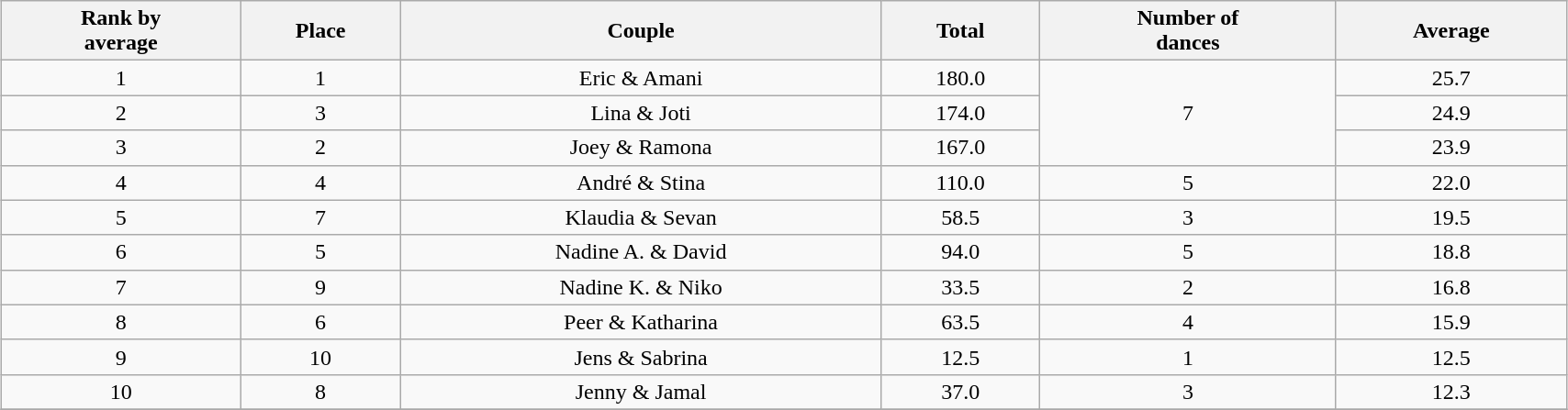<table class="wikitable sortable" style="text-align:center; margin: 5px; width: 90%">
<tr>
<th>Rank by<br> average</th>
<th>Place</th>
<th>Couple</th>
<th>Total</th>
<th>Number of<br> dances</th>
<th>Average</th>
</tr>
<tr>
<td>1</td>
<td>1</td>
<td>Eric & Amani</td>
<td>180.0</td>
<td rowspan="3">7</td>
<td>25.7</td>
</tr>
<tr>
<td>2</td>
<td>3</td>
<td>Lina & Joti</td>
<td>174.0</td>
<td>24.9</td>
</tr>
<tr>
<td>3</td>
<td>2</td>
<td>Joey & Ramona</td>
<td>167.0</td>
<td>23.9</td>
</tr>
<tr>
<td>4</td>
<td>4</td>
<td>André & Stina</td>
<td>110.0</td>
<td>5</td>
<td>22.0</td>
</tr>
<tr>
<td>5</td>
<td>7</td>
<td>Klaudia & Sevan</td>
<td>58.5</td>
<td>3</td>
<td>19.5</td>
</tr>
<tr>
<td>6</td>
<td>5</td>
<td>Nadine A. & David</td>
<td>94.0</td>
<td>5</td>
<td>18.8</td>
</tr>
<tr>
<td>7</td>
<td>9</td>
<td>Nadine K. & Niko</td>
<td>33.5</td>
<td>2</td>
<td>16.8</td>
</tr>
<tr>
<td>8</td>
<td>6</td>
<td>Peer & Katharina</td>
<td>63.5</td>
<td>4</td>
<td>15.9</td>
</tr>
<tr>
<td>9</td>
<td>10</td>
<td>Jens & Sabrina</td>
<td>12.5</td>
<td>1</td>
<td>12.5</td>
</tr>
<tr>
<td>10</td>
<td>8</td>
<td>Jenny & Jamal</td>
<td>37.0</td>
<td>3</td>
<td>12.3</td>
</tr>
<tr>
</tr>
</table>
